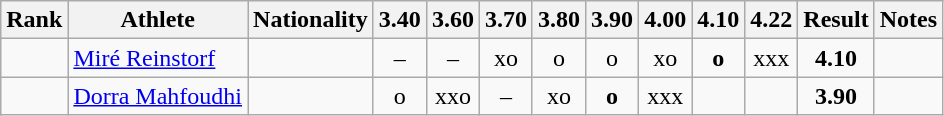<table class="wikitable sortable" style="text-align:center">
<tr>
<th>Rank</th>
<th>Athlete</th>
<th>Nationality</th>
<th>3.40</th>
<th>3.60</th>
<th>3.70</th>
<th>3.80</th>
<th>3.90</th>
<th>4.00</th>
<th>4.10</th>
<th>4.22</th>
<th>Result</th>
<th>Notes</th>
</tr>
<tr>
<td></td>
<td align="left"><a href='#'>Miré Reinstorf</a></td>
<td align=left></td>
<td>–</td>
<td>–</td>
<td>xo</td>
<td>o</td>
<td>o</td>
<td>xo</td>
<td><strong>o</strong></td>
<td>xxx</td>
<td><strong>4.10</strong></td>
<td></td>
</tr>
<tr>
<td></td>
<td align="left"><a href='#'>Dorra Mahfoudhi</a></td>
<td align=left></td>
<td>o</td>
<td>xxo</td>
<td>–</td>
<td>xo</td>
<td><strong>o</strong></td>
<td>xxx</td>
<td></td>
<td></td>
<td><strong>3.90</strong></td>
<td></td>
</tr>
</table>
